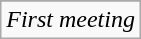<table class="wikitable">
<tr align="center">
</tr>
<tr align="center">
<td colspan=3><em>First meeting</em></td>
</tr>
</table>
